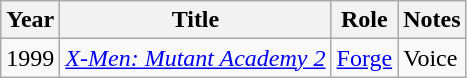<table class="wikitable">
<tr>
<th>Year</th>
<th>Title</th>
<th>Role</th>
<th>Notes</th>
</tr>
<tr>
<td>1999</td>
<td><em><a href='#'>X-Men: Mutant Academy 2</a></em></td>
<td><a href='#'>Forge</a></td>
<td>Voice</td>
</tr>
</table>
